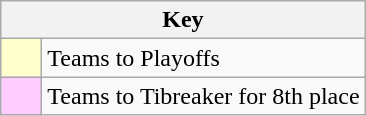<table class="wikitable" style="text-align: center;">
<tr>
<th colspan=2>Key</th>
</tr>
<tr>
<td style="background:#ffffcc; width:20px;"></td>
<td align=left>Teams to Playoffs</td>
</tr>
<tr>
<td style="background:#ffccff; width:20px;"></td>
<td align=left>Teams to Tibreaker for 8th place</td>
</tr>
</table>
